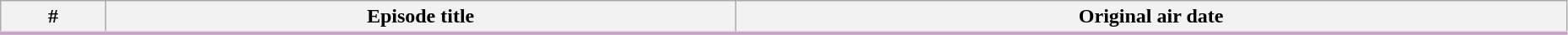<table class="wikitable" width="98%" style="background:#FFF;">
<tr style="border-bottom:3px solid #dcabda">
<th>#</th>
<th>Episode title</th>
<th>Original air date</th>
</tr>
<tr>
</tr>
</table>
